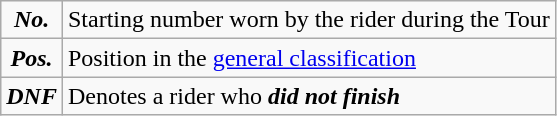<table class="wikitable">
<tr>
<td align=center><strong><em>No.</em></strong></td>
<td>Starting number worn by the rider during the Tour</td>
</tr>
<tr>
<td align=center><strong><em>Pos.</em></strong></td>
<td>Position in the <a href='#'>general classification</a></td>
</tr>
<tr>
<td align=center><strong><em>DNF</em></strong></td>
<td>Denotes a rider who <strong><em>did not finish</em></strong></td>
</tr>
</table>
